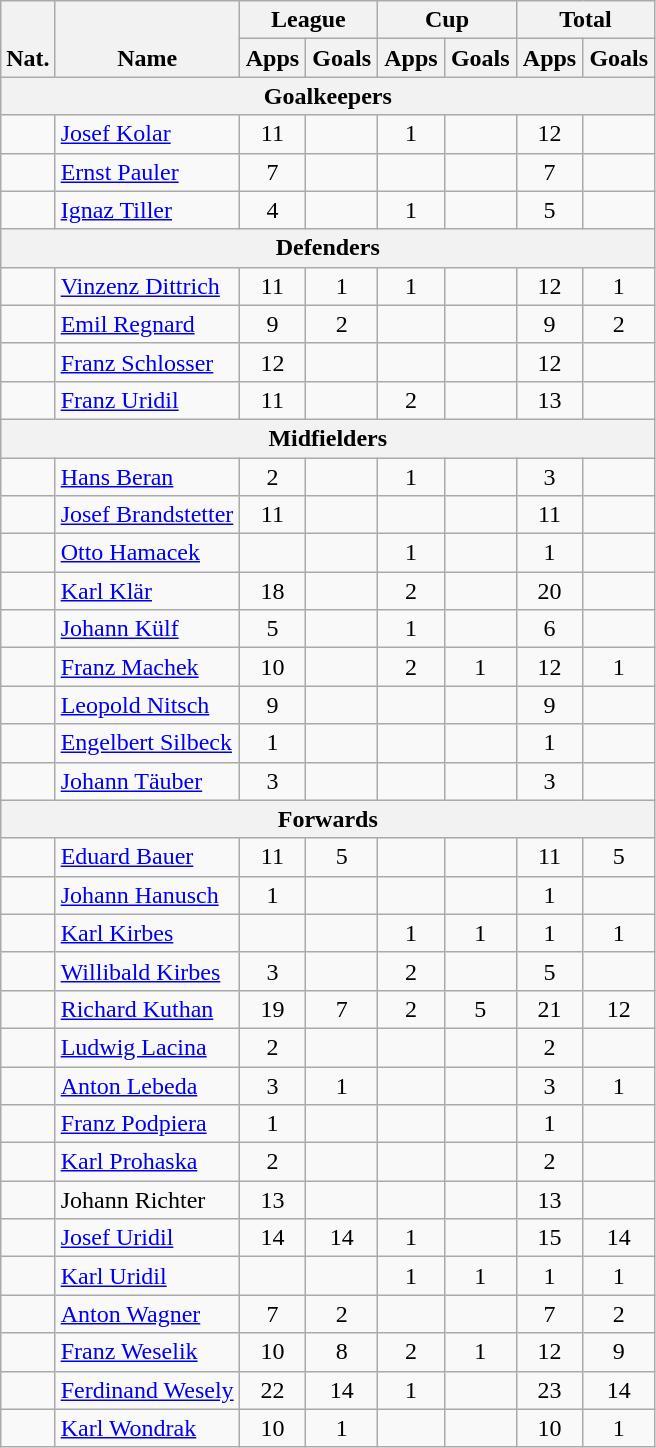<table class="wikitable" style="text-align:center">
<tr>
<th rowspan="2" valign="bottom">Nat.</th>
<th rowspan="2" valign="bottom">Name</th>
<th colspan="2" width="85">League</th>
<th colspan="2" width="85">Cup</th>
<th colspan="2" width="85">Total</th>
</tr>
<tr>
<th>Apps</th>
<th>Goals</th>
<th>Apps</th>
<th>Goals</th>
<th>Apps</th>
<th>Goals</th>
</tr>
<tr>
<th colspan=15>Goalkeepers</th>
</tr>
<tr>
<td></td>
<td align="left"><a href='#'>Josef Kolar</a></td>
<td>11</td>
<td></td>
<td>1</td>
<td></td>
<td>12</td>
<td></td>
</tr>
<tr>
<td></td>
<td align="left"><a href='#'>Ernst Pauler</a></td>
<td>7</td>
<td></td>
<td></td>
<td></td>
<td>7</td>
<td></td>
</tr>
<tr>
<td></td>
<td align="left"><a href='#'>Ignaz Tiller</a></td>
<td>4</td>
<td></td>
<td>1</td>
<td></td>
<td>5</td>
<td></td>
</tr>
<tr>
<th colspan=15>Defenders</th>
</tr>
<tr>
<td></td>
<td align="left"><a href='#'>Vinzenz Dittrich</a></td>
<td>11</td>
<td>1</td>
<td>1</td>
<td></td>
<td>12</td>
<td>1</td>
</tr>
<tr>
<td></td>
<td align="left"><a href='#'>Emil Regnard</a></td>
<td>9</td>
<td>2</td>
<td></td>
<td></td>
<td>9</td>
<td>2</td>
</tr>
<tr>
<td></td>
<td align="left"><a href='#'>Franz Schlosser</a></td>
<td>12</td>
<td></td>
<td></td>
<td></td>
<td>12</td>
<td></td>
</tr>
<tr>
<td></td>
<td align="left"><a href='#'>Franz Uridil</a></td>
<td>11</td>
<td></td>
<td>2</td>
<td></td>
<td>13</td>
<td></td>
</tr>
<tr>
<th colspan=15>Midfielders</th>
</tr>
<tr>
<td></td>
<td align="left"><a href='#'>Hans Beran</a></td>
<td>2</td>
<td></td>
<td>1</td>
<td></td>
<td>3</td>
<td></td>
</tr>
<tr>
<td></td>
<td align="left"><a href='#'>Josef Brandstetter</a></td>
<td>11</td>
<td></td>
<td></td>
<td></td>
<td>11</td>
<td></td>
</tr>
<tr>
<td></td>
<td align="left"><a href='#'>Otto Hamacek</a></td>
<td></td>
<td></td>
<td>1</td>
<td></td>
<td>1</td>
<td></td>
</tr>
<tr>
<td></td>
<td align="left"><a href='#'>Karl Klär</a></td>
<td>18</td>
<td></td>
<td>2</td>
<td></td>
<td>20</td>
<td></td>
</tr>
<tr>
<td></td>
<td align="left"><a href='#'>Johann Külf</a></td>
<td>5</td>
<td></td>
<td>1</td>
<td></td>
<td>6</td>
<td></td>
</tr>
<tr>
<td></td>
<td align="left"><a href='#'>Franz Machek</a></td>
<td>10</td>
<td></td>
<td>2</td>
<td>1</td>
<td>12</td>
<td>1</td>
</tr>
<tr>
<td></td>
<td align="left"><a href='#'>Leopold Nitsch</a></td>
<td>9</td>
<td></td>
<td></td>
<td></td>
<td>9</td>
<td></td>
</tr>
<tr>
<td></td>
<td align="left"><a href='#'>Engelbert Silbeck</a></td>
<td>1</td>
<td></td>
<td></td>
<td></td>
<td>1</td>
<td></td>
</tr>
<tr>
<td></td>
<td align="left"><a href='#'>Johann Täuber</a></td>
<td>3</td>
<td></td>
<td></td>
<td></td>
<td>3</td>
<td></td>
</tr>
<tr>
<th colspan=15>Forwards</th>
</tr>
<tr>
<td></td>
<td align="left"><a href='#'>Eduard Bauer</a></td>
<td>11</td>
<td>5</td>
<td></td>
<td></td>
<td>11</td>
<td>5</td>
</tr>
<tr>
<td></td>
<td align="left"><a href='#'>Johann Hanusch</a></td>
<td>1</td>
<td></td>
<td></td>
<td></td>
<td>1</td>
<td></td>
</tr>
<tr>
<td></td>
<td align="left"><a href='#'>Karl Kirbes</a></td>
<td></td>
<td></td>
<td>1</td>
<td>1</td>
<td>1</td>
<td>1</td>
</tr>
<tr>
<td></td>
<td align="left"><a href='#'>Willibald Kirbes</a></td>
<td>3</td>
<td></td>
<td>2</td>
<td></td>
<td>5</td>
<td></td>
</tr>
<tr>
<td></td>
<td align="left"><a href='#'>Richard Kuthan</a></td>
<td>19</td>
<td>7</td>
<td>2</td>
<td>5</td>
<td>21</td>
<td>12</td>
</tr>
<tr>
<td></td>
<td align="left"><a href='#'>Ludwig Lacina</a></td>
<td>2</td>
<td></td>
<td></td>
<td></td>
<td>2</td>
<td></td>
</tr>
<tr>
<td></td>
<td align="left"><a href='#'>Anton Lebeda</a></td>
<td>3</td>
<td>1</td>
<td></td>
<td></td>
<td>3</td>
<td>1</td>
</tr>
<tr>
<td></td>
<td align="left"><a href='#'>Franz Podpiera</a></td>
<td>1</td>
<td></td>
<td></td>
<td></td>
<td>1</td>
<td></td>
</tr>
<tr>
<td></td>
<td align="left"><a href='#'>Karl Prohaska</a></td>
<td>2</td>
<td></td>
<td></td>
<td></td>
<td>2</td>
<td></td>
</tr>
<tr>
<td></td>
<td align="left">Johann Richter</td>
<td>13</td>
<td></td>
<td></td>
<td></td>
<td>13</td>
<td></td>
</tr>
<tr>
<td></td>
<td align="left"><a href='#'>Josef Uridil</a></td>
<td>14</td>
<td>14</td>
<td>1</td>
<td></td>
<td>15</td>
<td>14</td>
</tr>
<tr>
<td></td>
<td align="left"><a href='#'>Karl Uridil</a></td>
<td></td>
<td></td>
<td>1</td>
<td>1</td>
<td>1</td>
<td>1</td>
</tr>
<tr>
<td></td>
<td align="left"><a href='#'>Anton Wagner</a></td>
<td>7</td>
<td>2</td>
<td></td>
<td></td>
<td>7</td>
<td>2</td>
</tr>
<tr>
<td></td>
<td align="left"><a href='#'>Franz Weselik</a></td>
<td>10</td>
<td>8</td>
<td>2</td>
<td>1</td>
<td>12</td>
<td>9</td>
</tr>
<tr>
<td></td>
<td align="left"><a href='#'>Ferdinand Wesely</a></td>
<td>22</td>
<td>14</td>
<td>1</td>
<td></td>
<td>23</td>
<td>14</td>
</tr>
<tr>
<td></td>
<td align="left"><a href='#'>Karl Wondrak</a></td>
<td>10</td>
<td>1</td>
<td></td>
<td></td>
<td>10</td>
<td>1</td>
</tr>
</table>
